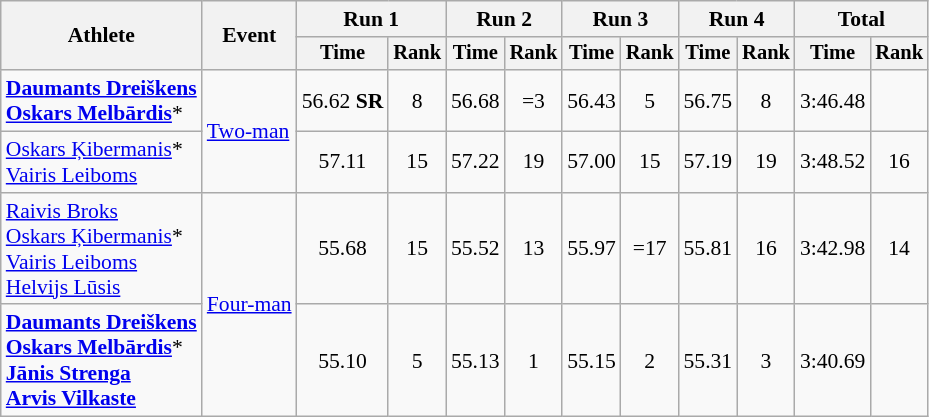<table class="wikitable" style="font-size:90%">
<tr>
<th rowspan="2">Athlete</th>
<th rowspan="2">Event</th>
<th colspan="2">Run 1</th>
<th colspan="2">Run 2</th>
<th colspan="2">Run 3</th>
<th colspan="2">Run 4</th>
<th colspan="2">Total</th>
</tr>
<tr style="font-size:95%">
<th>Time</th>
<th>Rank</th>
<th>Time</th>
<th>Rank</th>
<th>Time</th>
<th>Rank</th>
<th>Time</th>
<th>Rank</th>
<th>Time</th>
<th>Rank</th>
</tr>
<tr align=center>
<td align=left><strong><a href='#'>Daumants Dreiškens</a><br><a href='#'>Oskars Melbārdis</a></strong>*</td>
<td align=left rowspan=2><a href='#'>Two-man</a></td>
<td>56.62 <strong>SR</strong></td>
<td>8</td>
<td>56.68</td>
<td>=3</td>
<td>56.43</td>
<td>5</td>
<td>56.75</td>
<td>8</td>
<td>3:46.48</td>
<td></td>
</tr>
<tr align=center>
<td align=left><a href='#'>Oskars Ķibermanis</a>*<br><a href='#'>Vairis Leiboms</a></td>
<td>57.11</td>
<td>15</td>
<td>57.22</td>
<td>19</td>
<td>57.00</td>
<td>15</td>
<td>57.19</td>
<td>19</td>
<td>3:48.52</td>
<td>16</td>
</tr>
<tr align=center>
<td align=left><a href='#'>Raivis Broks</a><br><a href='#'>Oskars Ķibermanis</a>*<br><a href='#'>Vairis Leiboms</a><br><a href='#'>Helvijs Lūsis</a></td>
<td align=left rowspan=2><a href='#'>Four-man</a></td>
<td>55.68</td>
<td>15</td>
<td>55.52</td>
<td>13</td>
<td>55.97</td>
<td>=17</td>
<td>55.81</td>
<td>16</td>
<td>3:42.98</td>
<td>14</td>
</tr>
<tr align=center>
<td align=left><strong><a href='#'>Daumants Dreiškens</a></strong><br><strong><a href='#'>Oskars Melbārdis</a></strong>*<br><strong><a href='#'>Jānis Strenga</a></strong><br><strong><a href='#'>Arvis Vilkaste</a></strong></td>
<td>55.10</td>
<td>5</td>
<td>55.13</td>
<td>1</td>
<td>55.15</td>
<td>2</td>
<td>55.31</td>
<td>3</td>
<td>3:40.69</td>
<td></td>
</tr>
</table>
